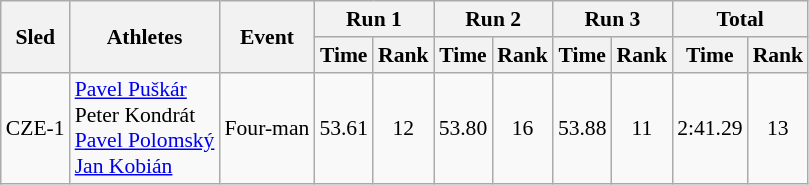<table class="wikitable"  border="1" style="font-size:90%">
<tr>
<th rowspan="2">Sled</th>
<th rowspan="2">Athletes</th>
<th rowspan="2">Event</th>
<th colspan="2">Run 1</th>
<th colspan="2">Run 2</th>
<th colspan="2">Run 3</th>
<th colspan="2">Total</th>
</tr>
<tr>
<th>Time</th>
<th>Rank</th>
<th>Time</th>
<th>Rank</th>
<th>Time</th>
<th>Rank</th>
<th>Time</th>
<th>Rank</th>
</tr>
<tr>
<td align="center">CZE-1</td>
<td><a href='#'>Pavel Puškár</a><br>Peter Kondrát<br><a href='#'>Pavel Polomský</a><br><a href='#'>Jan Kobián</a></td>
<td>Four-man</td>
<td align="center">53.61</td>
<td align="center">12</td>
<td align="center">53.80</td>
<td align="center">16</td>
<td align="center">53.88</td>
<td align="center">11</td>
<td align="center">2:41.29</td>
<td align="center">13</td>
</tr>
</table>
